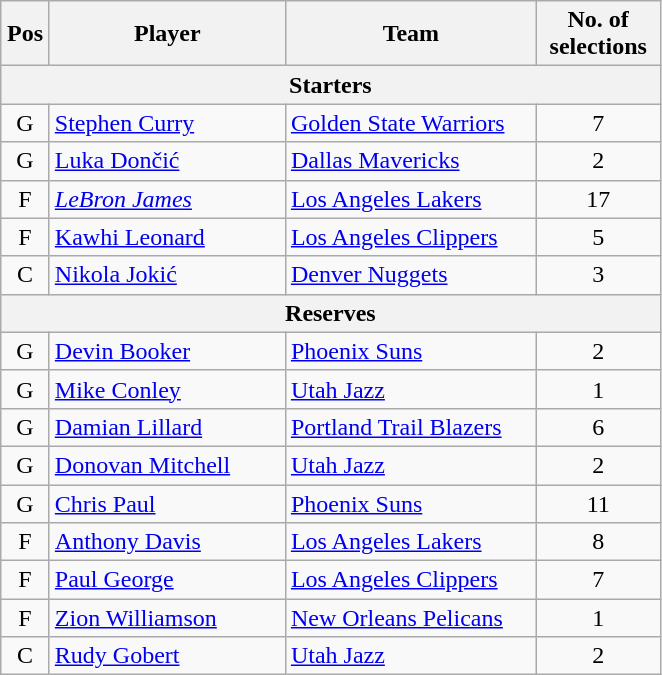<table class="wikitable" style="text-align:center">
<tr>
<th scope="col" width="25px">Pos</th>
<th scope="col" width="150px">Player</th>
<th scope="col" width="160px">Team</th>
<th scope="col" width="75px">No. of selections</th>
</tr>
<tr>
<th scope="col" colspan="4">Starters</th>
</tr>
<tr>
<td>G</td>
<td style="text-align:left"><a href='#'>Stephen Curry</a></td>
<td style="text-align:left"><a href='#'>Golden State Warriors</a></td>
<td>7</td>
</tr>
<tr>
<td>G</td>
<td style="text-align:left"><a href='#'>Luka Dončić</a></td>
<td style="text-align:left"><a href='#'>Dallas Mavericks</a></td>
<td>2</td>
</tr>
<tr>
<td>F</td>
<td style="text-align:left"><em><a href='#'>LeBron James</a></em></td>
<td style="text-align:left"><a href='#'>Los Angeles Lakers</a></td>
<td>17</td>
</tr>
<tr>
<td>F</td>
<td style="text-align:left"><a href='#'>Kawhi Leonard</a></td>
<td style="text-align:left"><a href='#'>Los Angeles Clippers</a></td>
<td>5</td>
</tr>
<tr>
<td>C</td>
<td style="text-align:left"><a href='#'>Nikola Jokić</a></td>
<td style="text-align:left"><a href='#'>Denver Nuggets</a></td>
<td>3</td>
</tr>
<tr>
<th scope="col" colspan="4">Reserves</th>
</tr>
<tr>
<td>G</td>
<td style="text-align:left"><a href='#'>Devin Booker</a></td>
<td style="text-align:left"><a href='#'>Phoenix Suns</a></td>
<td>2</td>
</tr>
<tr>
<td>G</td>
<td style="text-align:left"><a href='#'>Mike Conley</a> </td>
<td style="text-align:left"><a href='#'>Utah Jazz</a></td>
<td>1</td>
</tr>
<tr>
<td>G</td>
<td style="text-align:left"><a href='#'>Damian Lillard</a></td>
<td style="text-align:left"><a href='#'>Portland Trail Blazers</a></td>
<td>6</td>
</tr>
<tr>
<td>G</td>
<td style="text-align:left"><a href='#'>Donovan Mitchell</a></td>
<td style="text-align:left"><a href='#'>Utah Jazz</a></td>
<td>2</td>
</tr>
<tr>
<td>G</td>
<td style="text-align:left"><a href='#'>Chris Paul</a></td>
<td style="text-align:left"><a href='#'>Phoenix Suns</a></td>
<td>11</td>
</tr>
<tr>
<td>F</td>
<td style="text-align:left"><a href='#'>Anthony Davis</a></td>
<td style="text-align:left"><a href='#'>Los Angeles Lakers</a></td>
<td>8</td>
</tr>
<tr>
<td>F</td>
<td style="text-align:left"><a href='#'>Paul George</a></td>
<td style="text-align:left"><a href='#'>Los Angeles Clippers</a></td>
<td>7</td>
</tr>
<tr>
<td>F</td>
<td style="text-align:left"><a href='#'>Zion Williamson</a></td>
<td style="text-align:left"><a href='#'>New Orleans Pelicans</a></td>
<td>1</td>
</tr>
<tr>
<td>C</td>
<td style="text-align:left"><a href='#'>Rudy Gobert</a></td>
<td style="text-align:left"><a href='#'>Utah Jazz</a></td>
<td>2</td>
</tr>
</table>
